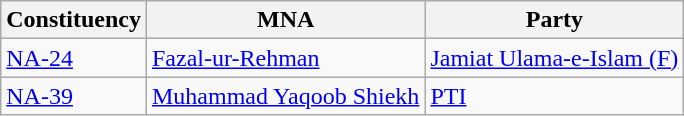<table class="wikitable">
<tr>
<th>Constituency</th>
<th>MNA</th>
<th>Party</th>
</tr>
<tr>
<td><a href='#'>NA-24</a></td>
<td><a href='#'>Fazal-ur-Rehman</a></td>
<td><a href='#'>Jamiat Ulama-e-Islam (F)</a></td>
</tr>
<tr>
<td><a href='#'>NA-39</a></td>
<td><a href='#'>Muhammad Yaqoob Shiekh</a></td>
<td><a href='#'>PTI</a></td>
</tr>
</table>
